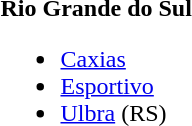<table>
<tr>
<td><strong>Rio Grande do Sul</strong><br><ul><li><a href='#'>Caxias</a></li><li><a href='#'>Esportivo</a></li><li><a href='#'>Ulbra</a> (RS)</li></ul></td>
</tr>
</table>
